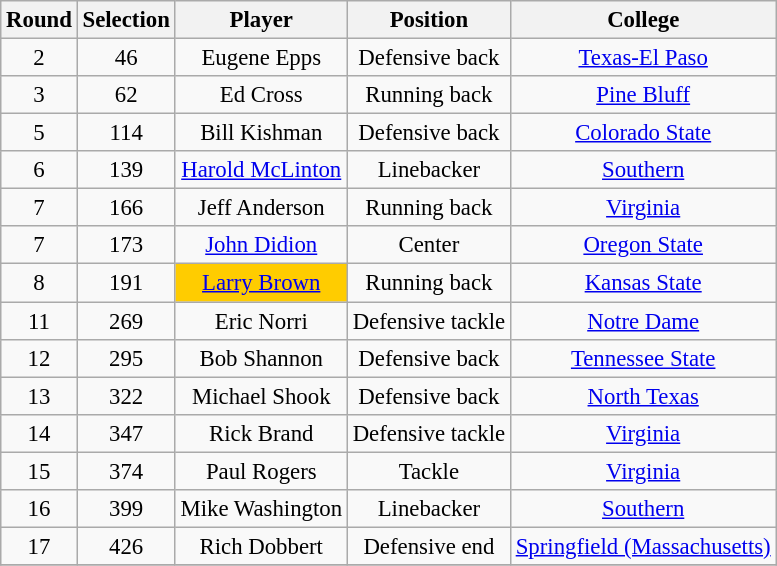<table class="wikitable" style="font-size: 95%; text-align: center;">
<tr>
<th>Round</th>
<th>Selection</th>
<th>Player</th>
<th>Position</th>
<th>College</th>
</tr>
<tr>
<td align=center>2</td>
<td align=center>46</td>
<td align=center>Eugene Epps</td>
<td align=center>Defensive back</td>
<td align=center><a href='#'>Texas-El Paso</a></td>
</tr>
<tr>
<td align=center>3</td>
<td align=center>62</td>
<td align=center>Ed Cross</td>
<td align=center>Running back</td>
<td align=center><a href='#'>Pine Bluff</a></td>
</tr>
<tr>
<td align=center>5</td>
<td align=center>114</td>
<td align=center>Bill Kishman</td>
<td align=center>Defensive back</td>
<td align=center><a href='#'>Colorado State</a></td>
</tr>
<tr>
<td align=center>6</td>
<td align=center>139</td>
<td align=center><a href='#'>Harold McLinton</a></td>
<td align=center>Linebacker</td>
<td align=center><a href='#'>Southern</a></td>
</tr>
<tr>
<td align=center>7</td>
<td align=center>166</td>
<td align=center>Jeff Anderson</td>
<td align=center>Running back</td>
<td align=center><a href='#'>Virginia</a></td>
</tr>
<tr>
<td align=center>7</td>
<td align=center>173</td>
<td align=center><a href='#'>John Didion</a></td>
<td align=center>Center</td>
<td align=center><a href='#'>Oregon State</a></td>
</tr>
<tr>
<td align=center>8</td>
<td align=center>191</td>
<td bgcolor="#FFCC00" align=center><a href='#'>Larry Brown</a></td>
<td align=center>Running back</td>
<td align=center><a href='#'>Kansas State</a></td>
</tr>
<tr>
<td align=center>11</td>
<td align=center>269</td>
<td align=center>Eric Norri</td>
<td align=center>Defensive tackle</td>
<td align=center><a href='#'>Notre Dame</a></td>
</tr>
<tr>
<td align=center>12</td>
<td align=center>295</td>
<td align=center>Bob Shannon</td>
<td align=center>Defensive back</td>
<td align=center><a href='#'>Tennessee State</a></td>
</tr>
<tr>
<td align=center>13</td>
<td align=center>322</td>
<td align=center>Michael Shook</td>
<td align=center>Defensive back</td>
<td align=center><a href='#'>North Texas</a></td>
</tr>
<tr>
<td align=center>14</td>
<td align=center>347</td>
<td align=center>Rick Brand</td>
<td align=center>Defensive tackle</td>
<td align=center><a href='#'>Virginia</a></td>
</tr>
<tr>
<td align=center>15</td>
<td align=center>374</td>
<td align=center>Paul Rogers</td>
<td align=center>Tackle</td>
<td align=center><a href='#'>Virginia</a></td>
</tr>
<tr>
<td align=center>16</td>
<td align=center>399</td>
<td align=center>Mike Washington</td>
<td align=center>Linebacker</td>
<td align=center><a href='#'>Southern</a></td>
</tr>
<tr>
<td align=center>17</td>
<td align=center>426</td>
<td align=center>Rich Dobbert</td>
<td align=center>Defensive end</td>
<td align=center><a href='#'>Springfield (Massachusetts)</a></td>
</tr>
<tr>
</tr>
</table>
